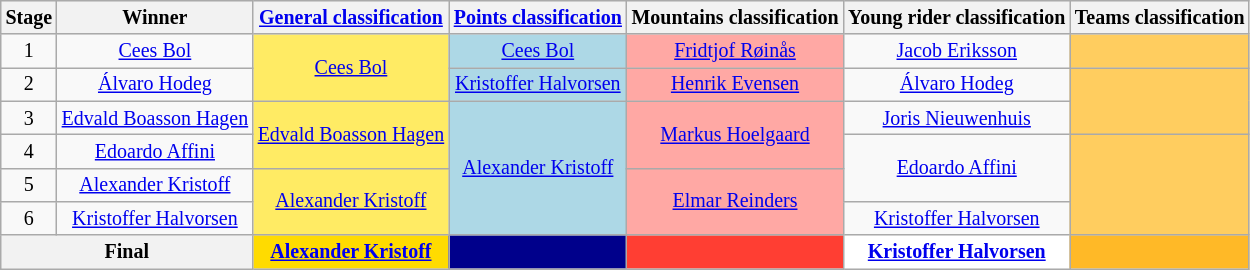<table class="wikitable" style="text-align: center; font-size:smaller;">
<tr style="background:#efefef;">
<th scope="col">Stage</th>
<th scope="col">Winner</th>
<th scope="col"><a href='#'>General classification</a><br></th>
<th scope="col"><a href='#'>Points classification</a><br></th>
<th scope="col">Mountains classification<br></th>
<th scope="col">Young rider classification<br></th>
<th scope="col">Teams classification<br></th>
</tr>
<tr>
<td scope="row">1</td>
<td><a href='#'>Cees Bol</a></td>
<td style="background:#FFEB64;" rowspan=2><a href='#'>Cees Bol</a></td>
<td style="background:lightblue;"><a href='#'>Cees Bol</a></td>
<td style="background:#FFA8A4;"><a href='#'>Fridtjof Røinås</a></td>
<td style="background:offwhite;"><a href='#'>Jacob Eriksson</a></td>
<td style="background:#FFCD5F;"></td>
</tr>
<tr>
<td scope="row">2</td>
<td><a href='#'>Álvaro Hodeg</a></td>
<td style="background:lightblue;"><a href='#'>Kristoffer Halvorsen</a></td>
<td style="background:#FFA8A4;"><a href='#'>Henrik Evensen</a></td>
<td style="background:offwhite;"><a href='#'>Álvaro Hodeg</a></td>
<td style="background:#FFCD5F;" rowspan=2></td>
</tr>
<tr>
<td scope="row">3</td>
<td><a href='#'>Edvald Boasson Hagen</a></td>
<td style="background:#FFEB64;" rowspan=2><a href='#'>Edvald Boasson Hagen</a></td>
<td style="background:lightblue;" rowspan=4><a href='#'>Alexander Kristoff</a></td>
<td style="background:#FFA8A4;" rowspan=2><a href='#'>Markus Hoelgaard</a></td>
<td style="background:offwhite;"><a href='#'>Joris Nieuwenhuis</a></td>
</tr>
<tr>
<td scope="row">4</td>
<td><a href='#'>Edoardo Affini</a></td>
<td style="background:offwhite;" rowspan=2><a href='#'>Edoardo Affini</a></td>
<td style="background:#FFCD5F;" rowspan=3></td>
</tr>
<tr>
<td scope="row">5</td>
<td><a href='#'>Alexander Kristoff</a></td>
<td style="background:#FFEB64;" rowspan=2><a href='#'>Alexander Kristoff</a></td>
<td style="background:#FFA8A4;" rowspan=2><a href='#'>Elmar Reinders</a></td>
</tr>
<tr>
<td scope="row">6</td>
<td><a href='#'>Kristoffer Halvorsen</a></td>
<td style="background:offwhite;"><a href='#'>Kristoffer Halvorsen</a></td>
</tr>
<tr>
<th colspan="2">Final</th>
<th style="background:#FFDB00;"><a href='#'>Alexander Kristoff</a></th>
<th style="background:darkblue;"></th>
<th style="background:#FF3E33;"></th>
<th style="background:white;"><a href='#'>Kristoffer Halvorsen</a></th>
<th style="background:#FFB927;"></th>
</tr>
</table>
